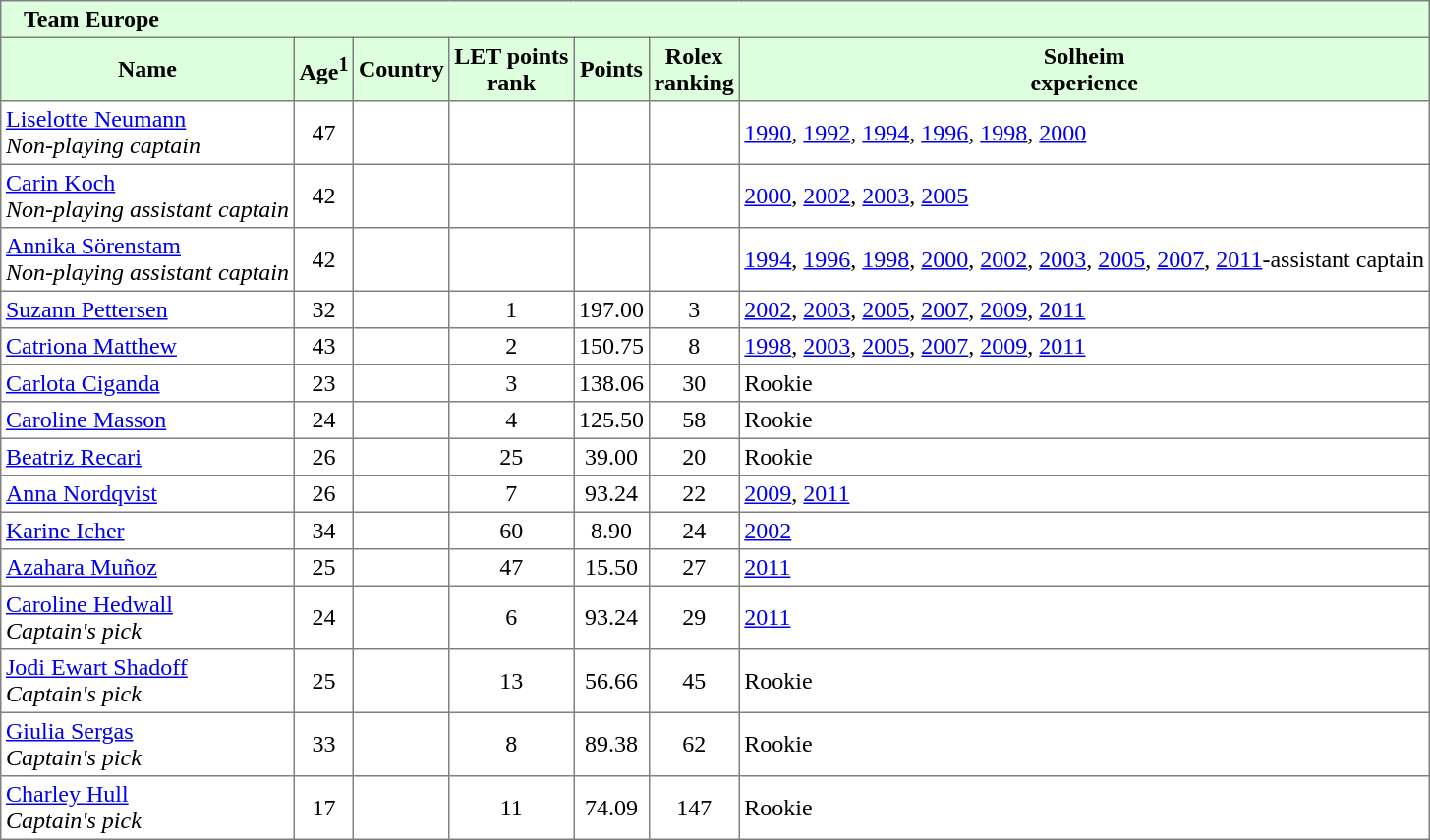<table border="1" cellpadding="3" style="border-collapse: collapse;">
<tr style="background:#dfd;">
<td colspan=7>    <strong>Team Europe</strong></td>
</tr>
<tr style="background:#dfd;">
<th>Name</th>
<th>Age<sup>1</sup></th>
<th>Country</th>
<th>LET points<br>rank</th>
<th>Points</th>
<th>Rolex<br>ranking</th>
<th>Solheim<br>experience</th>
</tr>
<tr>
<td><a href='#'>Liselotte Neumann</a><br><em>Non-playing captain</em></td>
<td align="center">47</td>
<td></td>
<td></td>
<td></td>
<td></td>
<td><a href='#'>1990</a>, <a href='#'>1992</a>, <a href='#'>1994</a>, <a href='#'>1996</a>, <a href='#'>1998</a>, <a href='#'>2000</a></td>
</tr>
<tr>
<td><a href='#'>Carin Koch</a><br><em>Non-playing assistant captain</em></td>
<td align="center">42</td>
<td></td>
<td></td>
<td></td>
<td></td>
<td><a href='#'>2000</a>, <a href='#'>2002</a>, <a href='#'>2003</a>, <a href='#'>2005</a></td>
</tr>
<tr>
<td><a href='#'>Annika Sörenstam</a><br><em>Non-playing assistant captain</em></td>
<td align="center">42</td>
<td></td>
<td></td>
<td></td>
<td></td>
<td><a href='#'>1994</a>, <a href='#'>1996</a>, <a href='#'>1998</a>, <a href='#'>2000</a>, <a href='#'>2002</a>, <a href='#'>2003</a>, <a href='#'>2005</a>, <a href='#'>2007</a>, <a href='#'>2011</a>-assistant captain</td>
</tr>
<tr>
<td><a href='#'>Suzann Pettersen</a></td>
<td align="center">32</td>
<td></td>
<td align="center">1</td>
<td align="center">197.00</td>
<td align="center">3</td>
<td><a href='#'>2002</a>, <a href='#'>2003</a>, <a href='#'>2005</a>, <a href='#'>2007</a>, <a href='#'>2009</a>, <a href='#'>2011</a></td>
</tr>
<tr>
<td><a href='#'>Catriona Matthew</a></td>
<td align="center">43</td>
<td></td>
<td align="center">2</td>
<td align="center">150.75</td>
<td align="center">8</td>
<td><a href='#'>1998</a>, <a href='#'>2003</a>, <a href='#'>2005</a>, <a href='#'>2007</a>, <a href='#'>2009</a>, <a href='#'>2011</a></td>
</tr>
<tr>
<td><a href='#'>Carlota Ciganda</a></td>
<td align="center">23</td>
<td></td>
<td align="center">3</td>
<td align="center">138.06</td>
<td align="center">30</td>
<td>Rookie</td>
</tr>
<tr>
<td><a href='#'>Caroline Masson</a></td>
<td align="center">24</td>
<td></td>
<td align="center">4</td>
<td align="center">125.50</td>
<td align="center">58</td>
<td>Rookie</td>
</tr>
<tr>
<td><a href='#'>Beatriz Recari</a></td>
<td align="center">26</td>
<td></td>
<td align="center">25</td>
<td align="center">39.00</td>
<td align="center">20</td>
<td>Rookie</td>
</tr>
<tr>
<td><a href='#'>Anna Nordqvist</a></td>
<td align="center">26</td>
<td></td>
<td align="center">7</td>
<td align="center">93.24</td>
<td align="center">22</td>
<td><a href='#'>2009</a>, <a href='#'>2011</a></td>
</tr>
<tr>
<td><a href='#'>Karine Icher</a></td>
<td align="center">34</td>
<td></td>
<td align="center">60</td>
<td align="center">8.90</td>
<td align="center">24</td>
<td><a href='#'>2002</a></td>
</tr>
<tr>
<td><a href='#'>Azahara Muñoz</a></td>
<td align="center">25</td>
<td></td>
<td align="center">47</td>
<td align="center">15.50</td>
<td align="center">27</td>
<td><a href='#'>2011</a></td>
</tr>
<tr>
<td><a href='#'>Caroline Hedwall</a><br><em>Captain's pick</em></td>
<td align="center">24</td>
<td></td>
<td align="center">6</td>
<td align="center">93.24</td>
<td align="center">29</td>
<td><a href='#'>2011</a></td>
</tr>
<tr>
<td><a href='#'>Jodi Ewart Shadoff</a><br><em>Captain's pick</em></td>
<td align="center">25</td>
<td></td>
<td align="center">13</td>
<td align="center">56.66</td>
<td align="center">45</td>
<td>Rookie</td>
</tr>
<tr>
<td><a href='#'>Giulia Sergas</a><br><em>Captain's pick</em></td>
<td align="center">33</td>
<td></td>
<td align="center">8</td>
<td align="center">89.38</td>
<td align="center">62</td>
<td>Rookie</td>
</tr>
<tr>
<td><a href='#'>Charley Hull</a><br><em>Captain's pick</em></td>
<td align="center">17</td>
<td></td>
<td align="center">11</td>
<td align="center">74.09</td>
<td align="center">147</td>
<td>Rookie</td>
</tr>
</table>
